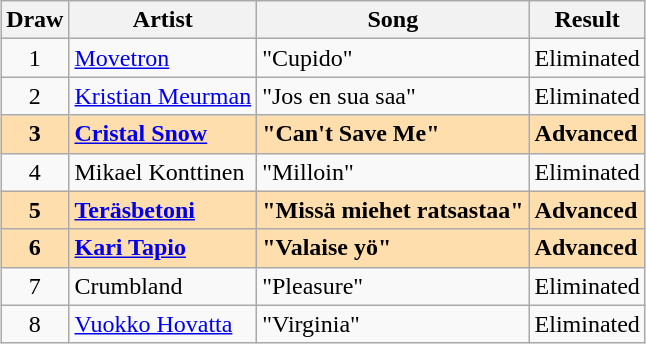<table class="sortable wikitable" style="margin: 1em auto 1em auto; text-align:center;">
<tr>
<th>Draw</th>
<th>Artist</th>
<th>Song</th>
<th>Result</th>
</tr>
<tr>
<td>1</td>
<td align="left"><a href='#'>Movetron</a></td>
<td align="left">"Cupido"</td>
<td align="left">Eliminated</td>
</tr>
<tr>
<td>2</td>
<td align="left"><a href='#'>Kristian Meurman</a></td>
<td align="left">"Jos en sua saa"</td>
<td align="left">Eliminated</td>
</tr>
<tr style="font-weight:bold; background:navajowhite;">
<td>3</td>
<td align="left"><a href='#'>Cristal Snow</a></td>
<td align="left">"Can't Save Me"</td>
<td align="left">Advanced</td>
</tr>
<tr>
<td>4</td>
<td align="left">Mikael Konttinen</td>
<td align="left">"Milloin"</td>
<td align="left">Eliminated</td>
</tr>
<tr style="font-weight:bold; background:navajowhite;">
<td>5</td>
<td align="left"><a href='#'>Teräsbetoni</a></td>
<td align="left">"Missä miehet ratsastaa"</td>
<td align="left">Advanced</td>
</tr>
<tr style="font-weight:bold; background:navajowhite;">
<td>6</td>
<td align="left"><a href='#'>Kari Tapio</a></td>
<td align="left">"Valaise yö"</td>
<td align="left">Advanced</td>
</tr>
<tr align="center">
<td>7</td>
<td align="left">Crumbland</td>
<td align="left">"Pleasure"</td>
<td align="left">Eliminated</td>
</tr>
<tr>
<td>8</td>
<td align="left"><a href='#'>Vuokko Hovatta</a></td>
<td align="left">"Virginia"</td>
<td align="left">Eliminated</td>
</tr>
</table>
